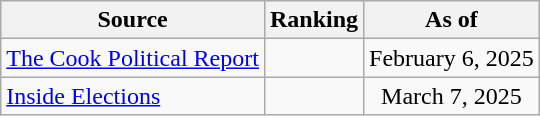<table class="wikitable" style="text-align:center">
<tr>
<th>Source</th>
<th>Ranking</th>
<th>As of</th>
</tr>
<tr>
<td align=left><a href='#'>The Cook Political Report</a></td>
<td></td>
<td>February 6, 2025</td>
</tr>
<tr>
<td align=left><a href='#'>Inside Elections</a></td>
<td></td>
<td>March 7, 2025</td>
</tr>
</table>
